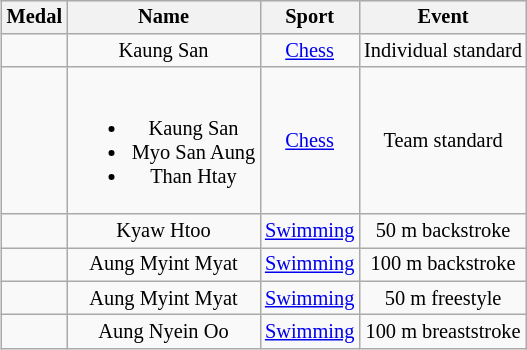<table class="wikitable" style="font-size:85%; float:right;text-align:center">
<tr>
<th>Medal</th>
<th>Name</th>
<th>Sport</th>
<th>Event</th>
</tr>
<tr>
<td></td>
<td>Kaung San</td>
<td><a href='#'>Chess</a></td>
<td>Individual standard</td>
</tr>
<tr>
<td></td>
<td><br><ul><li>Kaung San</li><li>Myo San Aung</li><li>Than Htay</li></ul></td>
<td><a href='#'>Chess</a></td>
<td>Team standard</td>
</tr>
<tr>
<td></td>
<td>Kyaw Htoo</td>
<td><a href='#'>Swimming</a></td>
<td>50 m backstroke</td>
</tr>
<tr>
<td></td>
<td>Aung Myint Myat</td>
<td><a href='#'>Swimming</a></td>
<td>100 m backstroke</td>
</tr>
<tr>
<td></td>
<td>Aung Myint Myat</td>
<td><a href='#'>Swimming</a></td>
<td>50 m freestyle</td>
</tr>
<tr>
<td></td>
<td>Aung Nyein Oo</td>
<td><a href='#'>Swimming</a></td>
<td>100 m breaststroke</td>
</tr>
</table>
